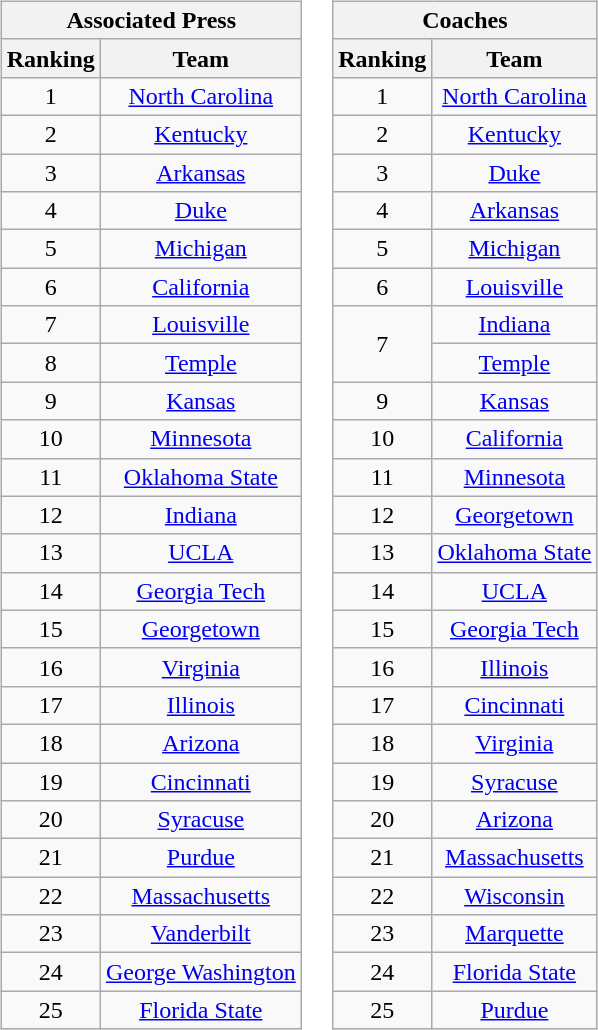<table>
<tr style="vertical-align:top;">
<td><br><table class="wikitable" style="text-align:center;">
<tr>
<th colspan=2>Associated Press</th>
</tr>
<tr>
<th>Ranking</th>
<th>Team</th>
</tr>
<tr>
<td>1</td>
<td><a href='#'>North Carolina</a></td>
</tr>
<tr>
<td>2</td>
<td><a href='#'>Kentucky</a></td>
</tr>
<tr>
<td>3</td>
<td><a href='#'>Arkansas</a></td>
</tr>
<tr>
<td>4</td>
<td><a href='#'>Duke</a></td>
</tr>
<tr>
<td>5</td>
<td><a href='#'>Michigan</a></td>
</tr>
<tr>
<td>6</td>
<td><a href='#'>California</a></td>
</tr>
<tr>
<td>7</td>
<td><a href='#'>Louisville</a></td>
</tr>
<tr>
<td>8</td>
<td><a href='#'>Temple</a></td>
</tr>
<tr>
<td>9</td>
<td><a href='#'>Kansas</a></td>
</tr>
<tr>
<td>10</td>
<td><a href='#'>Minnesota</a></td>
</tr>
<tr>
<td>11</td>
<td><a href='#'>Oklahoma State</a></td>
</tr>
<tr>
<td>12</td>
<td><a href='#'>Indiana</a></td>
</tr>
<tr>
<td>13</td>
<td><a href='#'>UCLA</a></td>
</tr>
<tr>
<td>14</td>
<td><a href='#'>Georgia Tech</a></td>
</tr>
<tr>
<td>15</td>
<td><a href='#'>Georgetown</a></td>
</tr>
<tr>
<td>16</td>
<td><a href='#'>Virginia</a></td>
</tr>
<tr>
<td>17</td>
<td><a href='#'>Illinois</a></td>
</tr>
<tr>
<td>18</td>
<td><a href='#'>Arizona</a></td>
</tr>
<tr>
<td>19</td>
<td><a href='#'>Cincinnati</a></td>
</tr>
<tr>
<td>20</td>
<td><a href='#'>Syracuse</a></td>
</tr>
<tr>
<td>21</td>
<td><a href='#'>Purdue</a></td>
</tr>
<tr>
<td>22</td>
<td><a href='#'>Massachusetts</a></td>
</tr>
<tr>
<td>23</td>
<td><a href='#'>Vanderbilt</a></td>
</tr>
<tr>
<td>24</td>
<td><a href='#'>George Washington</a></td>
</tr>
<tr>
<td>25</td>
<td><a href='#'>Florida State</a></td>
</tr>
</table>
</td>
<td><br><table class="wikitable" style="text-align:center;">
<tr>
<th colspan=2><strong>Coaches</strong></th>
</tr>
<tr>
<th>Ranking</th>
<th>Team</th>
</tr>
<tr>
<td>1</td>
<td><a href='#'>North Carolina</a></td>
</tr>
<tr>
<td>2</td>
<td><a href='#'>Kentucky</a></td>
</tr>
<tr>
<td>3</td>
<td><a href='#'>Duke</a></td>
</tr>
<tr>
<td>4</td>
<td><a href='#'>Arkansas</a></td>
</tr>
<tr>
<td>5</td>
<td><a href='#'>Michigan</a></td>
</tr>
<tr>
<td>6</td>
<td><a href='#'>Louisville</a></td>
</tr>
<tr>
<td rowspan=2>7</td>
<td><a href='#'>Indiana</a></td>
</tr>
<tr>
<td><a href='#'>Temple</a></td>
</tr>
<tr>
<td>9</td>
<td><a href='#'>Kansas</a></td>
</tr>
<tr>
<td>10</td>
<td><a href='#'>California</a></td>
</tr>
<tr>
<td>11</td>
<td><a href='#'>Minnesota</a></td>
</tr>
<tr>
<td>12</td>
<td><a href='#'>Georgetown</a></td>
</tr>
<tr>
<td>13</td>
<td><a href='#'>Oklahoma State</a></td>
</tr>
<tr>
<td>14</td>
<td><a href='#'>UCLA</a></td>
</tr>
<tr>
<td>15</td>
<td><a href='#'>Georgia Tech</a></td>
</tr>
<tr>
<td>16</td>
<td><a href='#'>Illinois</a></td>
</tr>
<tr>
<td>17</td>
<td><a href='#'>Cincinnati</a></td>
</tr>
<tr>
<td>18</td>
<td><a href='#'>Virginia</a></td>
</tr>
<tr>
<td>19</td>
<td><a href='#'>Syracuse</a></td>
</tr>
<tr>
<td>20</td>
<td><a href='#'>Arizona</a></td>
</tr>
<tr>
<td>21</td>
<td><a href='#'>Massachusetts</a></td>
</tr>
<tr>
<td>22</td>
<td><a href='#'>Wisconsin</a></td>
</tr>
<tr>
<td>23</td>
<td><a href='#'>Marquette</a></td>
</tr>
<tr>
<td>24</td>
<td><a href='#'>Florida State</a></td>
</tr>
<tr>
<td>25</td>
<td><a href='#'>Purdue</a></td>
</tr>
</table>
</td>
</tr>
</table>
